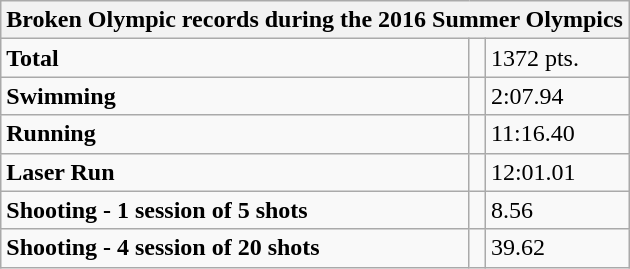<table class="wikitable">
<tr>
<th colspan="5">Broken Olympic records during the 2016 Summer Olympics</th>
</tr>
<tr>
<td><strong>Total</strong></td>
<td></td>
<td>1372 pts.</td>
</tr>
<tr>
<td><strong>Swimming</strong></td>
<td></td>
<td>2:07.94</td>
</tr>
<tr>
<td><strong>Running</strong></td>
<td></td>
<td>11:16.40</td>
</tr>
<tr>
<td><strong>Laser Run</strong></td>
<td></td>
<td>12:01.01</td>
</tr>
<tr>
<td><strong>Shooting - 1 session of 5 shots</strong></td>
<td></td>
<td>8.56</td>
</tr>
<tr>
<td><strong>Shooting - 4 session of 20 shots</strong></td>
<td></td>
<td>39.62</td>
</tr>
</table>
